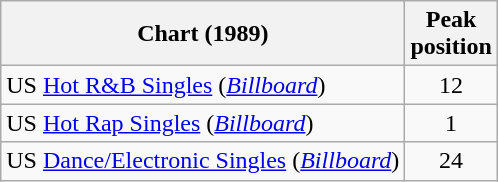<table class="wikitable">
<tr>
<th>Chart (1989)</th>
<th>Peak<br>position</th>
</tr>
<tr>
<td>US <a href='#'>Hot R&B Singles</a> (<a href='#'><em>Billboard</em></a>)</td>
<td align="center">12</td>
</tr>
<tr>
<td>US <a href='#'>Hot Rap Singles</a> (<a href='#'><em>Billboard</em></a>)</td>
<td align="center">1</td>
</tr>
<tr>
<td>US <a href='#'>Dance/Electronic Singles</a> (<a href='#'><em>Billboard</em></a>)</td>
<td align="center">24</td>
</tr>
</table>
